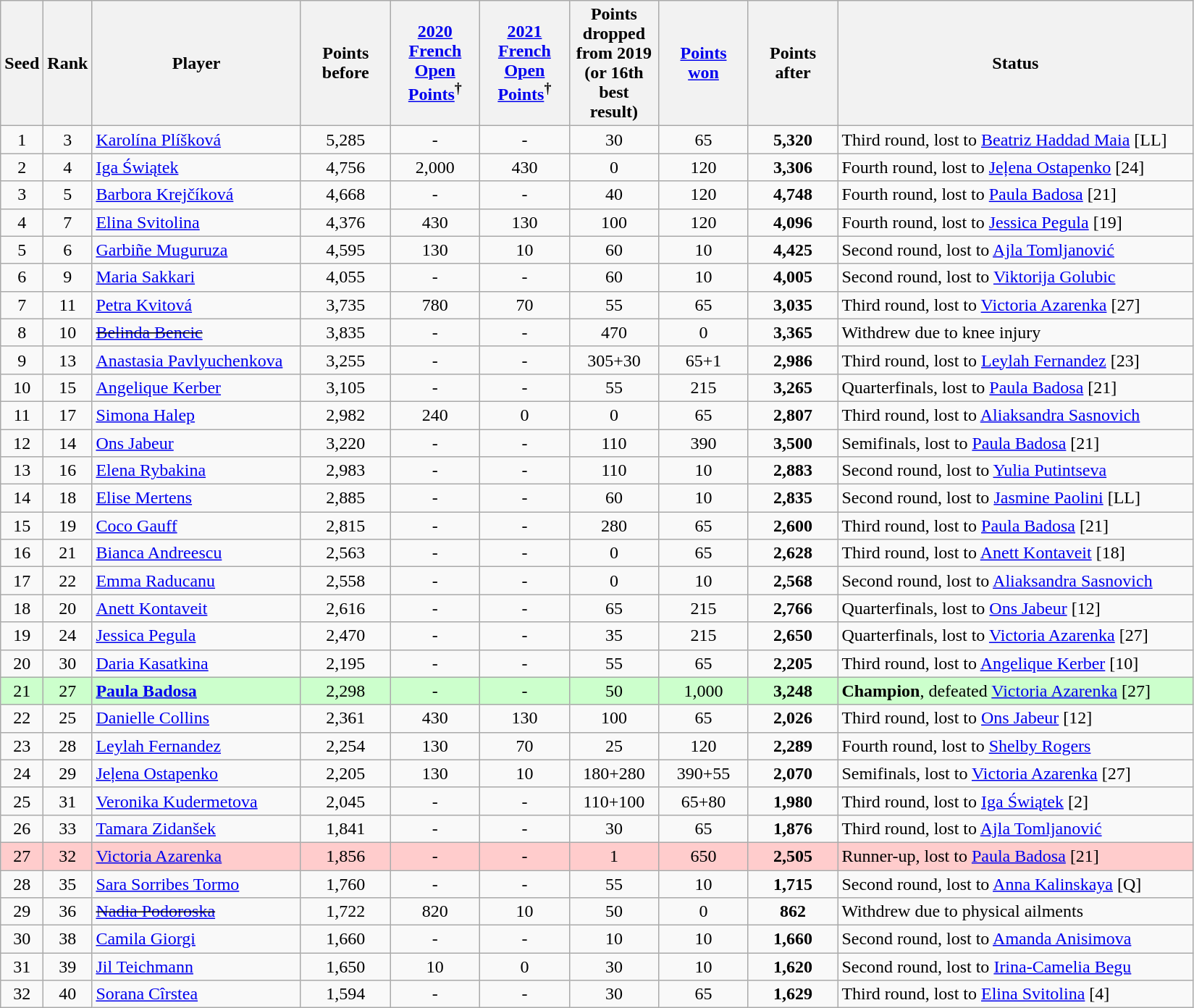<table class="wikitable sortable">
<tr>
<th style="width:30px;">Seed</th>
<th style="width:30px;">Rank</th>
<th style="width:185px;">Player</th>
<th style="width:75px;">Points before</th>
<th style="width:75px;"><a href='#'>2020 French Open Points</a><sup>†</sup></th>
<th style="width:75px;"><a href='#'>2021 French Open Points</a><sup>†</sup></th>
<th style="width:75px;">Points dropped from 2019 (or 16th best result)</th>
<th style="width:75px;"><a href='#'>Points won</a></th>
<th style="width:75px;">Points after</th>
<th style="width:320px;">Status</th>
</tr>
<tr>
<td style="text-align:center;">1</td>
<td style="text-align:center;">3</td>
<td> <a href='#'>Karolína Plíšková</a></td>
<td style="text-align:center;">5,285</td>
<td style="text-align:center;">-</td>
<td style="text-align:center;">-</td>
<td style="text-align:center;">30</td>
<td style="text-align:center;">65</td>
<td style="text-align:center;"><strong>5,320</strong></td>
<td>Third round, lost to  <a href='#'>Beatriz Haddad Maia</a> [LL]</td>
</tr>
<tr>
<td style="text-align:center;">2</td>
<td style="text-align:center;">4</td>
<td> <a href='#'>Iga Świątek</a></td>
<td style="text-align:center;">4,756</td>
<td style="text-align:center;">2,000</td>
<td style="text-align:center;">430</td>
<td style="text-align:center;">0</td>
<td style="text-align:center;">120</td>
<td style="text-align:center;"><strong>3,306</strong></td>
<td>Fourth round, lost to  <a href='#'>Jeļena Ostapenko</a> [24]</td>
</tr>
<tr>
<td style="text-align:center;">3</td>
<td style="text-align:center;">5</td>
<td> <a href='#'>Barbora Krejčíková</a></td>
<td style="text-align:center;">4,668</td>
<td style="text-align:center;">-</td>
<td style="text-align:center;">-</td>
<td style="text-align:center;">40</td>
<td style="text-align:center;">120</td>
<td style="text-align:center;"><strong>4,748</strong></td>
<td>Fourth round, lost to  <a href='#'>Paula Badosa</a> [21]</td>
</tr>
<tr>
<td style="text-align:center;">4</td>
<td style="text-align:center;">7</td>
<td> <a href='#'>Elina Svitolina</a></td>
<td style="text-align:center;">4,376</td>
<td style="text-align:center;">430</td>
<td style="text-align:center;">130</td>
<td style="text-align:center;">100</td>
<td style="text-align:center;">120</td>
<td style="text-align:center;"><strong>4,096</strong></td>
<td>Fourth round, lost to  <a href='#'>Jessica Pegula</a> [19]</td>
</tr>
<tr>
<td style="text-align:center;">5</td>
<td style="text-align:center;">6</td>
<td> <a href='#'>Garbiñe Muguruza</a></td>
<td style="text-align:center;">4,595</td>
<td style="text-align:center;">130</td>
<td style="text-align:center;">10</td>
<td style="text-align:center;">60</td>
<td style="text-align:center;">10</td>
<td style="text-align:center;"><strong>4,425</strong></td>
<td>Second round, lost to  <a href='#'>Ajla Tomljanović</a></td>
</tr>
<tr>
<td style="text-align:center;">6</td>
<td style="text-align:center;">9</td>
<td> <a href='#'>Maria Sakkari</a></td>
<td style="text-align:center;">4,055</td>
<td style="text-align:center;">-</td>
<td style="text-align:center;">-</td>
<td style="text-align:center;">60</td>
<td style="text-align:center;">10</td>
<td style="text-align:center;"><strong>4,005</strong></td>
<td>Second round, lost to  <a href='#'>Viktorija Golubic</a></td>
</tr>
<tr>
<td style="text-align:center;">7</td>
<td style="text-align:center;">11</td>
<td> <a href='#'>Petra Kvitová</a></td>
<td style="text-align:center;">3,735</td>
<td style="text-align:center;">780</td>
<td style="text-align:center;">70</td>
<td style="text-align:center;">55</td>
<td style="text-align:center;">65</td>
<td style="text-align:center;"><strong>3,035</strong></td>
<td>Third round, lost to  <a href='#'>Victoria Azarenka</a> [27]</td>
</tr>
<tr>
<td style="text-align:center;">8</td>
<td style="text-align:center;">10</td>
<td> <s><a href='#'>Belinda Bencic</a></s></td>
<td style="text-align:center;">3,835</td>
<td style="text-align:center;">-</td>
<td style="text-align:center;">-</td>
<td style="text-align:center;">470</td>
<td style="text-align:center;">0</td>
<td style="text-align:center;"><strong>3,365</strong></td>
<td>Withdrew due to knee injury</td>
</tr>
<tr>
<td style="text-align:center;">9</td>
<td style="text-align:center;">13</td>
<td> <a href='#'>Anastasia Pavlyuchenkova</a></td>
<td style="text-align:center;">3,255</td>
<td style="text-align:center;">-</td>
<td style="text-align:center;">-</td>
<td style="text-align:center;">305+30</td>
<td style="text-align:center;">65+1</td>
<td style="text-align:center;"><strong>2,986</strong></td>
<td>Third round, lost to  <a href='#'>Leylah Fernandez</a> [23]</td>
</tr>
<tr>
<td style="text-align:center;">10</td>
<td style="text-align:center;">15</td>
<td> <a href='#'>Angelique Kerber</a></td>
<td style="text-align:center;">3,105</td>
<td style="text-align:center;">-</td>
<td style="text-align:center;">-</td>
<td style="text-align:center;">55</td>
<td style="text-align:center;">215</td>
<td style="text-align:center;"><strong>3,265</strong></td>
<td>Quarterfinals, lost to  <a href='#'>Paula Badosa</a> [21]</td>
</tr>
<tr>
<td style="text-align:center;">11</td>
<td style="text-align:center;">17</td>
<td> <a href='#'>Simona Halep</a></td>
<td style="text-align:center;">2,982</td>
<td style="text-align:center;">240</td>
<td style="text-align:center;">0</td>
<td style="text-align:center;">0</td>
<td style="text-align:center;">65</td>
<td style="text-align:center;"><strong>2,807</strong></td>
<td>Third round, lost to  <a href='#'>Aliaksandra Sasnovich</a></td>
</tr>
<tr>
<td style="text-align:center;">12</td>
<td style="text-align:center;">14</td>
<td> <a href='#'>Ons Jabeur</a></td>
<td style="text-align:center;">3,220</td>
<td style="text-align:center;">-</td>
<td style="text-align:center;">-</td>
<td style="text-align:center;">110</td>
<td style="text-align:center;">390</td>
<td style="text-align:center;"><strong>3,500</strong></td>
<td>Semifinals, lost to  <a href='#'>Paula Badosa</a> [21]</td>
</tr>
<tr>
<td style="text-align:center;">13</td>
<td style="text-align:center;">16</td>
<td> <a href='#'>Elena Rybakina</a></td>
<td style="text-align:center;">2,983</td>
<td style="text-align:center;">-</td>
<td style="text-align:center;">-</td>
<td style="text-align:center;">110</td>
<td style="text-align:center;">10</td>
<td style="text-align:center;"><strong>2,883</strong></td>
<td>Second round, lost to  <a href='#'>Yulia Putintseva</a></td>
</tr>
<tr>
<td style="text-align:center;">14</td>
<td style="text-align:center;">18</td>
<td> <a href='#'>Elise Mertens</a></td>
<td style="text-align:center;">2,885</td>
<td style="text-align:center;">-</td>
<td style="text-align:center;">-</td>
<td style="text-align:center;">60</td>
<td style="text-align:center;">10</td>
<td style="text-align:center;"><strong>2,835</strong></td>
<td>Second round, lost to  <a href='#'>Jasmine Paolini</a> [LL]</td>
</tr>
<tr>
<td style="text-align:center;">15</td>
<td style="text-align:center;">19</td>
<td> <a href='#'>Coco Gauff</a></td>
<td style="text-align:center;">2,815</td>
<td style="text-align:center;">-</td>
<td style="text-align:center;">-</td>
<td style="text-align:center;">280</td>
<td style="text-align:center;">65</td>
<td style="text-align:center;"><strong>2,600</strong></td>
<td>Third round, lost to  <a href='#'>Paula Badosa</a> [21]</td>
</tr>
<tr>
<td style="text-align:center;">16</td>
<td style="text-align:center;">21</td>
<td> <a href='#'>Bianca Andreescu</a></td>
<td style="text-align:center;">2,563</td>
<td style="text-align:center;">-</td>
<td style="text-align:center;">-</td>
<td style="text-align:center;">0</td>
<td style="text-align:center;">65</td>
<td style="text-align:center;"><strong>2,628</strong></td>
<td>Third round, lost to  <a href='#'>Anett Kontaveit</a> [18]</td>
</tr>
<tr>
<td style="text-align:center;">17</td>
<td style="text-align:center;">22</td>
<td> <a href='#'>Emma Raducanu</a></td>
<td style="text-align:center;">2,558</td>
<td style="text-align:center;">-</td>
<td style="text-align:center;">-</td>
<td style="text-align:center;">0</td>
<td style="text-align:center;">10</td>
<td style="text-align:center;"><strong>2,568</strong></td>
<td>Second round, lost to  <a href='#'>Aliaksandra Sasnovich</a></td>
</tr>
<tr>
<td style="text-align:center;">18</td>
<td style="text-align:center;">20</td>
<td> <a href='#'>Anett Kontaveit</a></td>
<td style="text-align:center;">2,616</td>
<td style="text-align:center;">-</td>
<td style="text-align:center;">-</td>
<td style="text-align:center;">65</td>
<td style="text-align:center;">215</td>
<td style="text-align:center;"><strong>2,766</strong></td>
<td>Quarterfinals, lost to  <a href='#'>Ons Jabeur</a> [12]</td>
</tr>
<tr>
<td style="text-align:center;">19</td>
<td style="text-align:center;">24</td>
<td> <a href='#'>Jessica Pegula</a></td>
<td style="text-align:center;">2,470</td>
<td style="text-align:center;">-</td>
<td style="text-align:center;">-</td>
<td style="text-align:center;">35</td>
<td style="text-align:center;">215</td>
<td style="text-align:center;"><strong>2,650</strong></td>
<td>Quarterfinals, lost to  <a href='#'>Victoria Azarenka</a> [27]</td>
</tr>
<tr>
<td style="text-align:center;">20</td>
<td style="text-align:center;">30</td>
<td> <a href='#'>Daria Kasatkina</a></td>
<td style="text-align:center;">2,195</td>
<td style="text-align:center;">-</td>
<td style="text-align:center;">-</td>
<td style="text-align:center;">55</td>
<td style="text-align:center;">65</td>
<td style="text-align:center;"><strong>2,205</strong></td>
<td>Third round, lost to  <a href='#'>Angelique Kerber</a> [10]</td>
</tr>
<tr style="background:#cfc;">
<td style="text-align:center;">21</td>
<td style="text-align:center;">27</td>
<td> <strong><a href='#'>Paula Badosa</a></strong></td>
<td style="text-align:center;">2,298</td>
<td style="text-align:center;">-</td>
<td style="text-align:center;">-</td>
<td style="text-align:center;">50</td>
<td style="text-align:center;">1,000</td>
<td style="text-align:center;"><strong>3,248</strong></td>
<td><strong>Champion</strong>, defeated  <a href='#'>Victoria Azarenka</a> [27]</td>
</tr>
<tr>
<td style="text-align:center;">22</td>
<td style="text-align:center;">25</td>
<td> <a href='#'>Danielle Collins</a></td>
<td style="text-align:center;">2,361</td>
<td style="text-align:center;">430</td>
<td style="text-align:center;">130</td>
<td style="text-align:center;">100</td>
<td style="text-align:center;">65</td>
<td style="text-align:center;"><strong>2,026</strong></td>
<td>Third round, lost to  <a href='#'>Ons Jabeur</a> [12]</td>
</tr>
<tr>
<td style="text-align:center;">23</td>
<td style="text-align:center;">28</td>
<td> <a href='#'>Leylah Fernandez</a></td>
<td style="text-align:center;">2,254</td>
<td style="text-align:center;">130</td>
<td style="text-align:center;">70</td>
<td style="text-align:center;">25</td>
<td style="text-align:center;">120</td>
<td style="text-align:center;"><strong>2,289</strong></td>
<td>Fourth round, lost to  <a href='#'>Shelby Rogers</a></td>
</tr>
<tr>
<td style="text-align:center;">24</td>
<td style="text-align:center;">29</td>
<td> <a href='#'>Jeļena Ostapenko</a></td>
<td style="text-align:center;">2,205</td>
<td style="text-align:center;">130</td>
<td style="text-align:center;">10</td>
<td style="text-align:center;">180+280</td>
<td style="text-align:center;">390+55</td>
<td style="text-align:center;"><strong>2,070</strong></td>
<td>Semifinals, lost to  <a href='#'>Victoria Azarenka</a> [27]</td>
</tr>
<tr>
<td style="text-align:center;">25</td>
<td style="text-align:center;">31</td>
<td> <a href='#'>Veronika Kudermetova</a></td>
<td style="text-align:center;">2,045</td>
<td style="text-align:center;">-</td>
<td style="text-align:center;">-</td>
<td style="text-align:center;">110+100</td>
<td style="text-align:center;">65+80</td>
<td style="text-align:center;"><strong>1,980</strong></td>
<td>Third round, lost to  <a href='#'>Iga Świątek</a> [2]</td>
</tr>
<tr>
<td style="text-align:center;">26</td>
<td style="text-align:center;">33</td>
<td> <a href='#'>Tamara Zidanšek</a></td>
<td style="text-align:center;">1,841</td>
<td style="text-align:center;">-</td>
<td style="text-align:center;">-</td>
<td style="text-align:center;">30</td>
<td style="text-align:center;">65</td>
<td style="text-align:center;"><strong>1,876</strong></td>
<td>Third round, lost to  <a href='#'>Ajla Tomljanović</a></td>
</tr>
<tr style="background:#fcc;">
<td style="text-align:center;">27</td>
<td style="text-align:center;">32</td>
<td> <a href='#'>Victoria Azarenka</a></td>
<td style="text-align:center;">1,856</td>
<td style="text-align:center;">-</td>
<td style="text-align:center;">-</td>
<td style="text-align:center;">1</td>
<td style="text-align:center;">650</td>
<td style="text-align:center;"><strong>2,505</strong></td>
<td>Runner-up, lost to  <a href='#'>Paula Badosa</a> [21]</td>
</tr>
<tr>
<td style="text-align:center;">28</td>
<td style="text-align:center;">35</td>
<td> <a href='#'>Sara Sorribes Tormo</a></td>
<td style="text-align:center;">1,760</td>
<td style="text-align:center;">-</td>
<td style="text-align:center;">-</td>
<td style="text-align:center;">55</td>
<td style="text-align:center;">10</td>
<td style="text-align:center;"><strong>1,715</strong></td>
<td>Second round, lost to  <a href='#'>Anna Kalinskaya</a> [Q]</td>
</tr>
<tr>
<td style="text-align:center;">29</td>
<td style="text-align:center;">36</td>
<td> <s><a href='#'>Nadia Podoroska</a></s></td>
<td style="text-align:center;">1,722</td>
<td style="text-align:center;">820</td>
<td style="text-align:center;">10</td>
<td style="text-align:center;">50</td>
<td style="text-align:center;">0</td>
<td style="text-align:center;"><strong>862</strong></td>
<td>Withdrew due to physical ailments</td>
</tr>
<tr>
<td style="text-align:center;">30</td>
<td style="text-align:center;">38</td>
<td> <a href='#'>Camila Giorgi</a></td>
<td style="text-align:center;">1,660</td>
<td style="text-align:center;">-</td>
<td style="text-align:center;">-</td>
<td style="text-align:center;">10</td>
<td style="text-align:center;">10</td>
<td style="text-align:center;"><strong>1,660</strong></td>
<td>Second round, lost to  <a href='#'>Amanda Anisimova</a></td>
</tr>
<tr>
<td style="text-align:center;">31</td>
<td style="text-align:center;">39</td>
<td> <a href='#'>Jil Teichmann</a></td>
<td style="text-align:center;">1,650</td>
<td style="text-align:center;">10</td>
<td style="text-align:center;">0</td>
<td style="text-align:center;">30</td>
<td style="text-align:center;">10</td>
<td style="text-align:center;"><strong>1,620</strong></td>
<td>Second round, lost to  <a href='#'>Irina-Camelia Begu</a></td>
</tr>
<tr>
<td style="text-align:center;">32</td>
<td style="text-align:center;">40</td>
<td> <a href='#'>Sorana Cîrstea</a></td>
<td style="text-align:center;">1,594</td>
<td style="text-align:center;">-</td>
<td style="text-align:center;">-</td>
<td style="text-align:center;">30</td>
<td style="text-align:center;">65</td>
<td style="text-align:center;"><strong>1,629</strong></td>
<td>Third round, lost to  <a href='#'>Elina Svitolina</a> [4]</td>
</tr>
</table>
